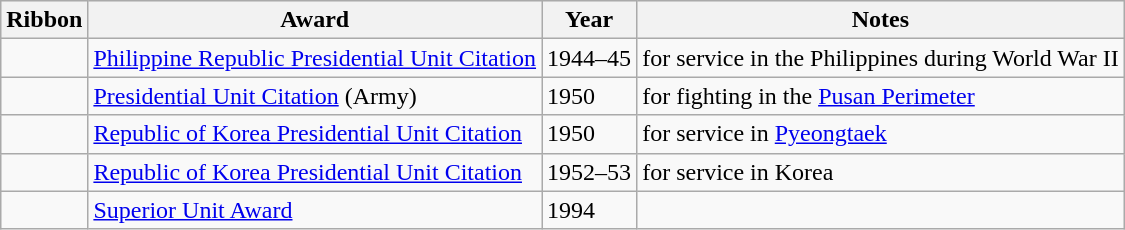<table class="wikitable" style="float:left;">
<tr style="background:#efefef;">
<th>Ribbon</th>
<th>Award</th>
<th>Year</th>
<th>Notes</th>
</tr>
<tr>
<td></td>
<td><a href='#'>Philippine Republic Presidential Unit Citation</a></td>
<td>1944–45</td>
<td>for service in the Philippines during World War II</td>
</tr>
<tr>
<td></td>
<td><a href='#'>Presidential Unit Citation</a> (Army)</td>
<td>1950</td>
<td>for fighting in the <a href='#'>Pusan Perimeter</a></td>
</tr>
<tr>
<td></td>
<td><a href='#'>Republic of Korea Presidential Unit Citation</a></td>
<td>1950</td>
<td>for service in <a href='#'>Pyeongtaek</a></td>
</tr>
<tr>
<td></td>
<td><a href='#'>Republic of Korea Presidential Unit Citation</a></td>
<td>1952–53</td>
<td>for service in Korea</td>
</tr>
<tr>
<td></td>
<td><a href='#'>Superior Unit Award</a></td>
<td>1994</td>
<td></td>
</tr>
</table>
